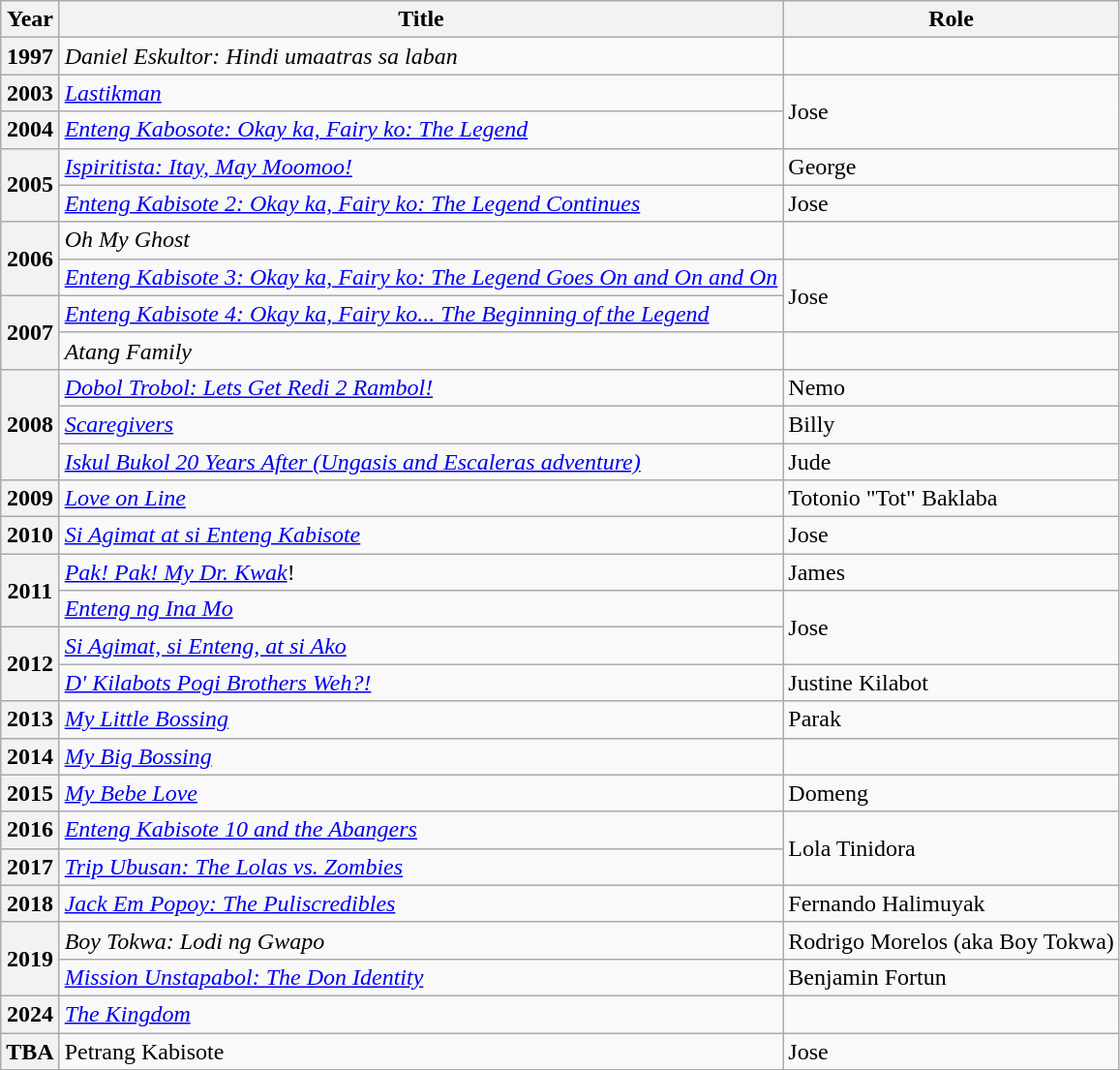<table class="wikitable sortable plainrowheaders">
<tr>
<th scope="col">Year</th>
<th scope="col">Title</th>
<th scope="col">Role</th>
</tr>
<tr>
<th scope="row">1997</th>
<td><em>Daniel Eskultor: Hindi umaatras sa laban</em></td>
<td></td>
</tr>
<tr>
<th scope="row">2003</th>
<td><a href='#'><em>Lastikman</em></a></td>
<td rowspan="2">Jose</td>
</tr>
<tr>
<th scope="row">2004</th>
<td><a href='#'><em>Enteng Kabosote: Okay ka, Fairy ko: The Legend</em></a></td>
</tr>
<tr>
<th scope="row" rowspan="2">2005</th>
<td><a href='#'><em>Ispiritista: Itay, May Moomoo!</em></a></td>
<td>George</td>
</tr>
<tr>
<td><a href='#'><em>Enteng Kabisote 2: Okay ka, Fairy ko: The Legend Continues</em></a></td>
<td>Jose</td>
</tr>
<tr>
<th scope="row" rowspan="2">2006</th>
<td><em>Oh My Ghost</em></td>
<td></td>
</tr>
<tr>
<td><a href='#'><em>Enteng Kabisote 3: Okay ka, Fairy ko: The Legend Goes On and On and On</em></a></td>
<td rowspan="2">Jose</td>
</tr>
<tr>
<th scope="row" rowspan="2">2007</th>
<td><a href='#'><em>Enteng Kabisote 4: Okay ka, Fairy ko... The Beginning of the Legend</em></a></td>
</tr>
<tr>
<td><em>Atang Family</em></td>
<td></td>
</tr>
<tr>
<th scope="row" rowspan="3">2008</th>
<td><em><a href='#'>Dobol Trobol: Lets Get Redi 2 Rambol!</a></em></td>
<td>Nemo</td>
</tr>
<tr>
<td><em><a href='#'>Scaregivers</a></em></td>
<td>Billy</td>
</tr>
<tr>
<td><a href='#'><em>Iskul Bukol 20 Years After (Ungasis and Escaleras adventure)</em></a></td>
<td>Jude</td>
</tr>
<tr>
<th scope="row">2009</th>
<td><a href='#'><em>Love on Line</em></a></td>
<td>Totonio "Tot" Baklaba</td>
</tr>
<tr>
<th scope="row">2010</th>
<td><em><a href='#'>Si Agimat at si Enteng Kabisote</a></em></td>
<td>Jose</td>
</tr>
<tr>
<th scope="row" rowspan="2">2011</th>
<td><a href='#'><em>Pak! Pak! My Dr. Kwak</em></a>!</td>
<td>James</td>
</tr>
<tr>
<td><em><a href='#'>Enteng ng Ina Mo</a></em></td>
<td rowspan="2">Jose</td>
</tr>
<tr>
<th scope="row" rowspan="2">2012</th>
<td><a href='#'><em>Si Agimat, si Enteng, at si Ako</em></a></td>
</tr>
<tr>
<td><em><a href='#'>D' Kilabots Pogi Brothers Weh?!</a></em></td>
<td>Justine Kilabot</td>
</tr>
<tr>
<th scope="row">2013</th>
<td><a href='#'><em>My Little Bossing</em></a></td>
<td>Parak</td>
</tr>
<tr>
<th scope="row">2014</th>
<td><em><a href='#'>My Big Bossing</a></em></td>
<td></td>
</tr>
<tr>
<th scope="row">2015</th>
<td><a href='#'><em>My Bebe Love</em></a></td>
<td>Domeng</td>
</tr>
<tr>
<th scope="row">2016</th>
<td><em><a href='#'>Enteng Kabisote 10 and the Abangers</a></em></td>
<td rowspan="2">Lola Tinidora</td>
</tr>
<tr>
<th scope="row">2017</th>
<td><em><a href='#'>Trip Ubusan: The Lolas vs. Zombies</a></em></td>
</tr>
<tr>
<th scope="row">2018</th>
<td><em><a href='#'>Jack Em Popoy: The Puliscredibles</a></em></td>
<td>Fernando Halimuyak</td>
</tr>
<tr>
<th scope="row" rowspan="2">2019</th>
<td><em>Boy Tokwa: Lodi ng Gwapo</em></td>
<td>Rodrigo Morelos (aka Boy Tokwa)</td>
</tr>
<tr>
<td><em><a href='#'>Mission Unstapabol: The Don Identity</a></em></td>
<td>Benjamin Fortun</td>
</tr>
<tr>
<th scope="row">2024</th>
<td><em><a href='#'>The Kingdom</a></td>
<td></td>
</tr>
<tr>
<th scope="row">TBA</th>
<td></em>Petrang Kabisote<em></td>
<td>Jose</td>
</tr>
<tr>
</tr>
</table>
